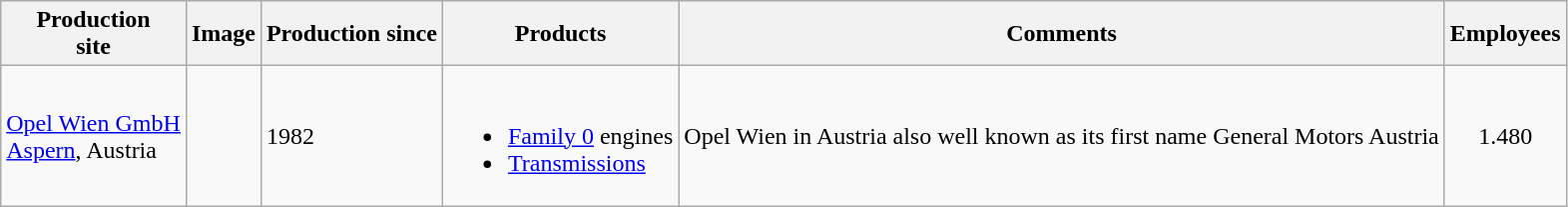<table class="wikitable sortable">
<tr class="background color5">
<th>Production<br>site</th>
<th>Image</th>
<th>Production since</th>
<th>Products</th>
<th>Comments</th>
<th>Employees</th>
</tr>
<tr>
<td><a href='#'>Opel Wien GmbH</a><br><a href='#'>Aspern</a>, Austria</td>
<td></td>
<td>1982</td>
<td><br><ul><li><a href='#'>Family 0</a> engines</li><li><a href='#'>Transmissions</a></li></ul></td>
<td>Opel Wien in Austria also well known as its first name General Motors Austria</td>
<td style="text-align:center;">1.480</td>
</tr>
</table>
